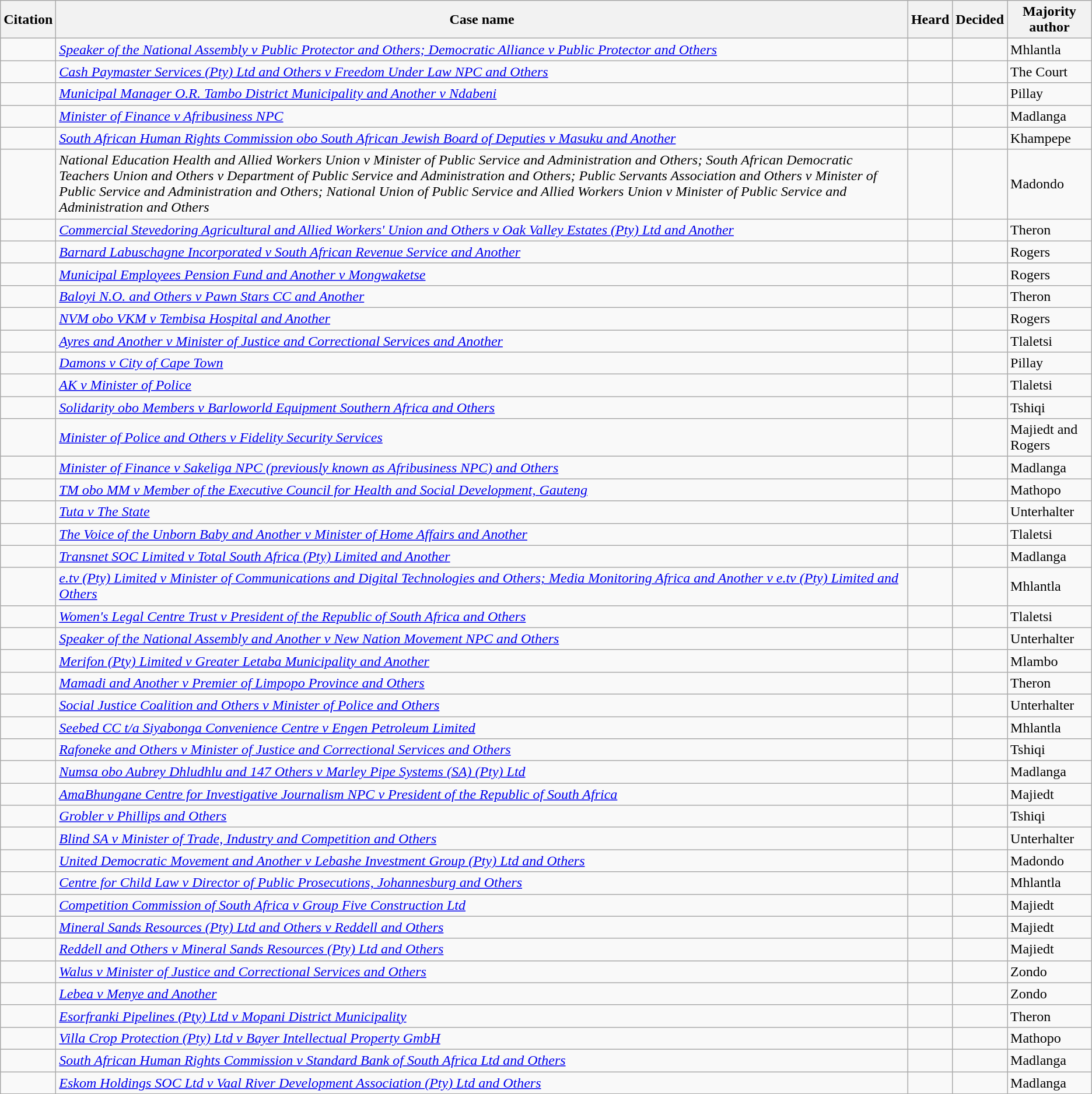<table class="wikitable sortable static-row-numbers">
<tr>
<th>Citation</th>
<th>Case name</th>
<th>Heard</th>
<th>Decided</th>
<th>Majority author</th>
</tr>
<tr>
<td nowrap></td>
<td><em><a href='#'>Speaker of the National Assembly v Public Protector and Others; Democratic Alliance v Public Protector and Others</a></em></td>
<td></td>
<td></td>
<td>Mhlantla</td>
</tr>
<tr>
<td nowrap></td>
<td><em><a href='#'>Cash Paymaster Services (Pty) Ltd and Others v Freedom Under Law NPC and Others</a></em></td>
<td></td>
<td></td>
<td>The Court</td>
</tr>
<tr>
<td nowrap></td>
<td><em><a href='#'>Municipal Manager O.R. Tambo District Municipality and Another v Ndabeni</a></em></td>
<td></td>
<td></td>
<td>Pillay</td>
</tr>
<tr>
<td nowrap></td>
<td><em><a href='#'>Minister of Finance v Afribusiness NPC</a></em></td>
<td></td>
<td></td>
<td>Madlanga</td>
</tr>
<tr>
<td nowrap></td>
<td><em><a href='#'>South African Human Rights Commission obo South African Jewish Board of Deputies v Masuku and Another</a></em></td>
<td></td>
<td></td>
<td>Khampepe</td>
</tr>
<tr>
<td nowrap></td>
<td><em>National Education Health and Allied Workers Union v Minister of Public Service and Administration and Others; South African Democratic Teachers Union and Others v Department of Public Service and Administration and Others; Public Servants Association and Others v Minister of Public Service and Administration and Others; National Union of Public Service and Allied Workers Union v Minister of Public Service and Administration and Others</em></td>
<td></td>
<td></td>
<td>Madondo</td>
</tr>
<tr>
<td nowrap></td>
<td><em><a href='#'>Commercial Stevedoring Agricultural and Allied Workers' Union and Others v Oak Valley Estates (Pty) Ltd and Another</a></em></td>
<td></td>
<td></td>
<td>Theron</td>
</tr>
<tr>
<td nowrap></td>
<td><em><a href='#'>Barnard Labuschagne Incorporated v South African Revenue Service and Another</a></em></td>
<td></td>
<td></td>
<td>Rogers</td>
</tr>
<tr>
<td nowrap></td>
<td><em><a href='#'>Municipal Employees Pension Fund and Another v Mongwaketse</a></em></td>
<td></td>
<td></td>
<td>Rogers</td>
</tr>
<tr>
<td nowrap></td>
<td><em><a href='#'>Baloyi N.O. and Others v Pawn Stars CC and Another</a></em></td>
<td></td>
<td></td>
<td>Theron</td>
</tr>
<tr>
<td nowrap></td>
<td><em><a href='#'>NVM obo VKM v Tembisa Hospital and Another</a></em></td>
<td></td>
<td></td>
<td>Rogers</td>
</tr>
<tr>
<td nowrap></td>
<td><em><a href='#'>Ayres and Another v Minister of Justice and Correctional Services and Another</a></em></td>
<td></td>
<td></td>
<td>Tlaletsi</td>
</tr>
<tr>
<td nowrap></td>
<td><em><a href='#'>Damons v City of Cape Town</a></em></td>
<td></td>
<td></td>
<td>Pillay</td>
</tr>
<tr>
<td nowrap></td>
<td><em><a href='#'>AK v Minister of Police</a></em></td>
<td></td>
<td></td>
<td>Tlaletsi</td>
</tr>
<tr>
<td nowrap></td>
<td><em><a href='#'>Solidarity obo Members v Barloworld Equipment Southern Africa and Others</a></em></td>
<td></td>
<td></td>
<td>Tshiqi</td>
</tr>
<tr>
<td nowrap></td>
<td><em><a href='#'>Minister of Police and Others v Fidelity Security Services</a></em></td>
<td></td>
<td></td>
<td>Majiedt and Rogers</td>
</tr>
<tr>
<td nowrap></td>
<td><em><a href='#'>Minister of Finance v Sakeliga NPC (previously known as Afribusiness NPC) and Others</a></em></td>
<td></td>
<td></td>
<td>Madlanga</td>
</tr>
<tr>
<td nowrap></td>
<td><em><a href='#'>TM obo MM v Member of the Executive Council for Health and Social Development, Gauteng</a></em></td>
<td></td>
<td></td>
<td>Mathopo</td>
</tr>
<tr>
<td nowrap></td>
<td><em><a href='#'>Tuta v The State</a></em></td>
<td></td>
<td></td>
<td>Unterhalter</td>
</tr>
<tr>
<td nowrap></td>
<td><em><a href='#'>The Voice of the Unborn Baby and Another v Minister of Home Affairs and Another</a></em></td>
<td></td>
<td></td>
<td>Tlaletsi</td>
</tr>
<tr>
<td nowrap></td>
<td><em><a href='#'>Transnet SOC Limited v Total South Africa (Pty) Limited and Another</a></em></td>
<td></td>
<td></td>
<td>Madlanga</td>
</tr>
<tr>
<td nowrap></td>
<td><em><a href='#'>e.tv (Pty) Limited v Minister of Communications and Digital Technologies and Others; Media Monitoring Africa and Another v e.tv (Pty) Limited and Others</a></em></td>
<td></td>
<td></td>
<td>Mhlantla</td>
</tr>
<tr>
<td nowrap></td>
<td><em><a href='#'>Women's Legal Centre Trust v President of the Republic of South Africa and Others</a></em></td>
<td></td>
<td></td>
<td>Tlaletsi</td>
</tr>
<tr>
<td nowrap></td>
<td><em><a href='#'>Speaker of the National Assembly and Another v New Nation Movement NPC and Others</a></em></td>
<td></td>
<td></td>
<td>Unterhalter</td>
</tr>
<tr>
<td nowrap></td>
<td><em><a href='#'>Merifon (Pty) Limited v Greater Letaba Municipality and Another</a></em></td>
<td></td>
<td></td>
<td>Mlambo</td>
</tr>
<tr>
<td nowrap></td>
<td><em><a href='#'>Mamadi and Another v Premier of Limpopo Province and Others</a></em></td>
<td></td>
<td></td>
<td>Theron</td>
</tr>
<tr>
<td nowrap></td>
<td><em><a href='#'>Social Justice Coalition and Others v Minister of Police and Others</a></em></td>
<td></td>
<td></td>
<td>Unterhalter</td>
</tr>
<tr>
<td nowrap></td>
<td><em><a href='#'>Seebed CC t/a Siyabonga Convenience Centre v Engen Petroleum Limited</a></em></td>
<td></td>
<td></td>
<td>Mhlantla</td>
</tr>
<tr>
<td nowrap></td>
<td><em><a href='#'>Rafoneke and Others v Minister of Justice and Correctional Services and Others</a></em></td>
<td></td>
<td></td>
<td>Tshiqi</td>
</tr>
<tr>
<td nowrap></td>
<td><em><a href='#'>Numsa obo Aubrey Dhludhlu and 147 Others v Marley Pipe Systems (SA) (Pty) Ltd</a></em></td>
<td></td>
<td></td>
<td>Madlanga</td>
</tr>
<tr>
<td nowrap></td>
<td><em><a href='#'>AmaBhungane Centre for Investigative Journalism NPC v President of the Republic of South Africa</a></em></td>
<td></td>
<td></td>
<td>Majiedt</td>
</tr>
<tr>
<td nowrap></td>
<td><em><a href='#'>Grobler v Phillips and Others</a></em></td>
<td></td>
<td></td>
<td>Tshiqi</td>
</tr>
<tr>
<td nowrap></td>
<td><em><a href='#'>Blind SA v Minister of Trade, Industry and Competition and Others</a></em></td>
<td></td>
<td></td>
<td>Unterhalter</td>
</tr>
<tr>
<td nowrap></td>
<td><em><a href='#'>United Democratic Movement and Another v Lebashe Investment Group (Pty) Ltd and Others</a></em></td>
<td></td>
<td></td>
<td>Madondo</td>
</tr>
<tr>
<td nowrap></td>
<td><em><a href='#'>Centre for Child Law v Director of Public Prosecutions, Johannesburg and Others</a></em></td>
<td></td>
<td></td>
<td>Mhlantla</td>
</tr>
<tr>
<td nowrap></td>
<td><em><a href='#'>Competition Commission of South Africa v Group Five Construction Ltd</a></em></td>
<td></td>
<td></td>
<td>Majiedt</td>
</tr>
<tr>
<td nowrap></td>
<td><em><a href='#'>Mineral Sands Resources (Pty) Ltd and Others v Reddell and Others</a></em></td>
<td></td>
<td></td>
<td>Majiedt</td>
</tr>
<tr>
<td nowrap></td>
<td><em><a href='#'>Reddell and Others v Mineral Sands Resources (Pty) Ltd and Others</a></em></td>
<td></td>
<td></td>
<td>Majiedt</td>
</tr>
<tr>
<td nowrap></td>
<td><em><a href='#'>Walus v Minister of Justice and Correctional Services and Others</a></em></td>
<td></td>
<td></td>
<td>Zondo</td>
</tr>
<tr>
<td nowrap></td>
<td><em><a href='#'>Lebea v Menye and Another</a></em></td>
<td></td>
<td></td>
<td>Zondo</td>
</tr>
<tr>
<td nowrap></td>
<td><em><a href='#'>Esorfranki Pipelines (Pty) Ltd v Mopani District Municipality</a></em></td>
<td></td>
<td></td>
<td>Theron</td>
</tr>
<tr>
<td nowrap></td>
<td><em><a href='#'>Villa Crop Protection (Pty) Ltd v Bayer Intellectual Property GmbH</a></em></td>
<td></td>
<td></td>
<td>Mathopo</td>
</tr>
<tr>
<td nowrap></td>
<td><em><a href='#'>South African Human Rights Commission v Standard Bank of South Africa Ltd and Others</a></em></td>
<td></td>
<td></td>
<td>Madlanga</td>
</tr>
<tr>
<td nowrap></td>
<td><em><a href='#'>Eskom Holdings SOC Ltd v Vaal River Development Association (Pty) Ltd and Others</a></em></td>
<td></td>
<td></td>
<td>Madlanga</td>
</tr>
<tr>
</tr>
</table>
